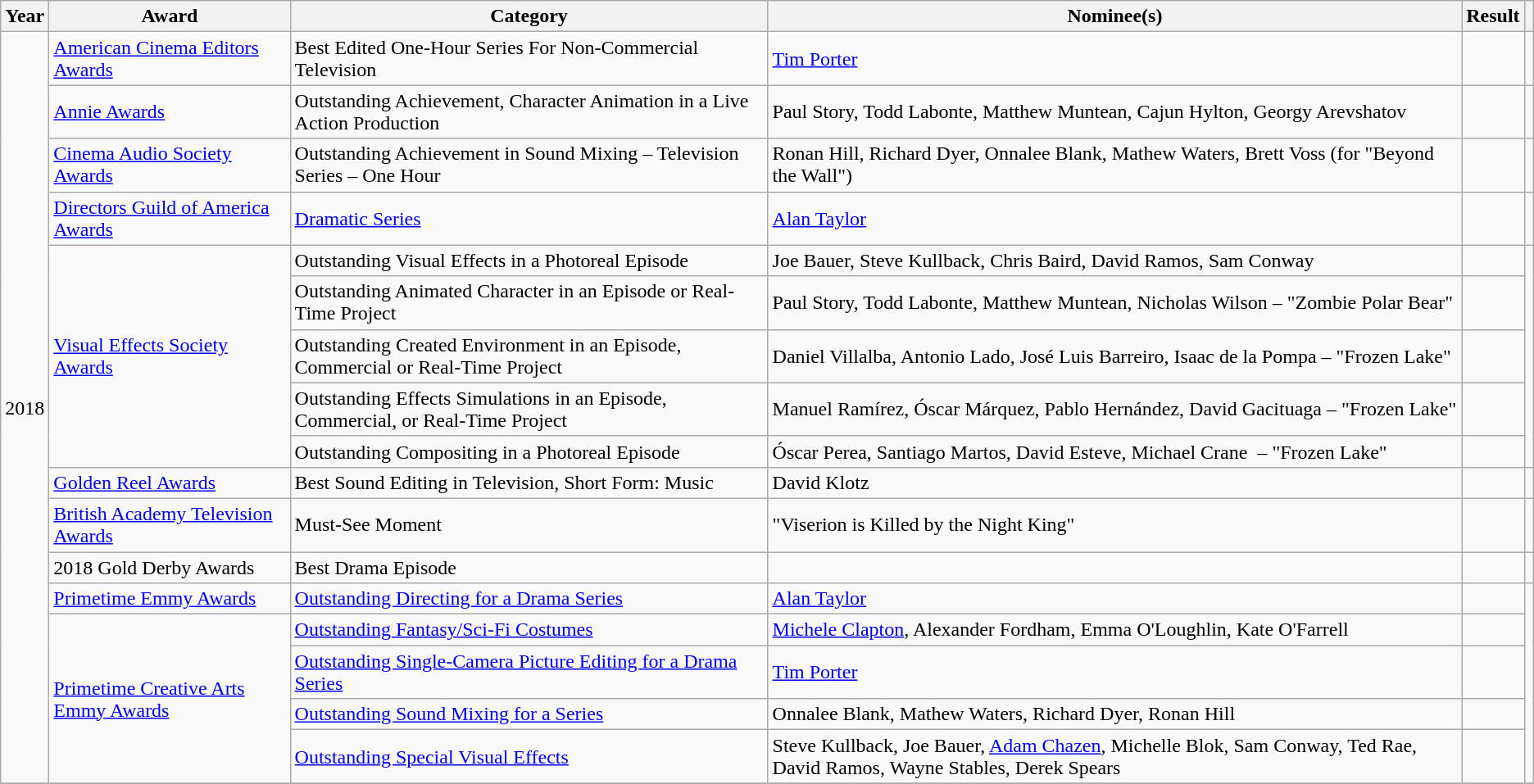<table class="wikitable sortable plainrowheaders">
<tr>
<th>Year</th>
<th>Award</th>
<th>Category</th>
<th>Nominee(s)</th>
<th>Result</th>
<th class="unsortable"></th>
</tr>
<tr>
<td rowspan=17>2018</td>
<td scope="row"><a href='#'>American Cinema Editors Awards</a></td>
<td scope="row">Best Edited One-Hour Series For Non-Commercial Television</td>
<td scope="row"><a href='#'>Tim Porter</a></td>
<td></td>
<td></td>
</tr>
<tr>
<td scope="row"><a href='#'>Annie Awards</a></td>
<td scope="row">Outstanding Achievement, Character Animation in a Live Action Production</td>
<td scope="row">Paul Story, Todd Labonte, Matthew Muntean, Cajun Hylton, Georgy Arevshatov</td>
<td></td>
<td></td>
</tr>
<tr>
<td scope="row"><a href='#'>Cinema Audio Society Awards</a></td>
<td scope="row">Outstanding Achievement in Sound Mixing – Television Series – One Hour</td>
<td scope="row">Ronan Hill, Richard Dyer, Onnalee Blank, Mathew Waters, Brett Voss (for "Beyond the Wall")</td>
<td></td>
<td></td>
</tr>
<tr>
<td scope="row"><a href='#'>Directors Guild of America Awards</a></td>
<td scope="row"><a href='#'>Dramatic Series</a></td>
<td scope="row"><a href='#'>Alan Taylor</a></td>
<td></td>
<td></td>
</tr>
<tr>
<td scope="row" rowspan="5"><a href='#'>Visual Effects Society Awards</a></td>
<td scope="row">Outstanding Visual Effects in a Photoreal Episode</td>
<td scope="row">Joe Bauer, Steve Kullback, Chris Baird, David Ramos, Sam Conway</td>
<td></td>
<td rowspan="5"></td>
</tr>
<tr>
<td scope="row">Outstanding Animated Character in an Episode or Real-Time Project</td>
<td scope="row">Paul Story, Todd Labonte, Matthew Muntean, Nicholas Wilson – "Zombie Polar Bear"</td>
<td></td>
</tr>
<tr>
<td scope="row">Outstanding Created Environment in an Episode, Commercial or Real-Time Project</td>
<td scope="row">Daniel Villalba, Antonio Lado, José Luis Barreiro, Isaac de la Pompa – "Frozen Lake"</td>
<td></td>
</tr>
<tr>
<td scope="row">Outstanding Effects Simulations in an Episode, Commercial, or Real-Time Project</td>
<td scope="row">Manuel Ramírez, Óscar Márquez, Pablo Hernández, David Gacituaga – "Frozen Lake"</td>
<td></td>
</tr>
<tr>
<td scope="row">Outstanding Compositing in a Photoreal Episode</td>
<td scope="row">Óscar Perea, Santiago Martos, David Esteve, Michael Crane  – "Frozen Lake"</td>
<td></td>
</tr>
<tr>
<td scope="row"><a href='#'>Golden Reel Awards</a></td>
<td scope="row">Best Sound Editing in Television, Short Form: Music</td>
<td scope="row">David Klotz</td>
<td></td>
<td></td>
</tr>
<tr>
<td scope="row"><a href='#'>British Academy Television Awards</a></td>
<td scope="row">Must-See Moment</td>
<td scope="row">"Viserion is Killed by the Night King"</td>
<td></td>
<td></td>
</tr>
<tr>
<td scope="row">2018 Gold Derby Awards</td>
<td scope="row">Best Drama Episode</td>
<td scope="row"></td>
<td></td>
<td></td>
</tr>
<tr>
<td rowspan="1"><a href='#'>Primetime Emmy Awards</a></td>
<td scope="row"><a href='#'>Outstanding Directing for a Drama Series</a></td>
<td scope="row"><a href='#'>Alan Taylor</a></td>
<td></td>
<td rowspan="5"></td>
</tr>
<tr>
<td rowspan="4"><a href='#'>Primetime Creative Arts Emmy Awards</a></td>
<td scope="row"><a href='#'>Outstanding Fantasy/Sci-Fi Costumes</a></td>
<td scope="row"><a href='#'>Michele Clapton</a>, Alexander Fordham, Emma O'Loughlin, Kate O'Farrell</td>
<td></td>
</tr>
<tr>
<td scope="row"><a href='#'>Outstanding Single-Camera Picture Editing for a Drama Series</a></td>
<td scope="row"><a href='#'>Tim Porter</a></td>
<td></td>
</tr>
<tr>
<td scope="row"><a href='#'>Outstanding Sound Mixing for a Series</a></td>
<td scope="row">Onnalee Blank, Mathew Waters, Richard Dyer, Ronan Hill</td>
<td></td>
</tr>
<tr>
<td scope="row"><a href='#'>Outstanding Special Visual Effects</a></td>
<td scope="row">Steve Kullback, Joe Bauer, <a href='#'>Adam Chazen</a>, Michelle Blok, Sam Conway, Ted Rae, David Ramos, Wayne Stables, Derek Spears</td>
<td></td>
</tr>
<tr>
</tr>
</table>
